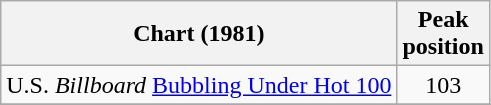<table class="wikitable">
<tr>
<th>Chart (1981)</th>
<th>Peak<br>position</th>
</tr>
<tr>
<td>U.S. <em>Billboard</em> <a href='#'>Bubbling Under Hot 100</a></td>
<td align="center">103</td>
</tr>
<tr>
</tr>
</table>
